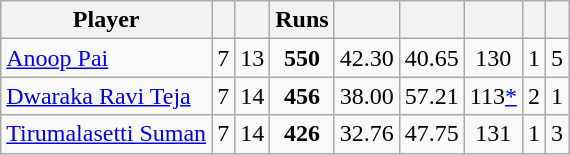<table class="wikitable sortable" style="text-align: center;">
<tr>
<th class="unsortable">Player</th>
<th></th>
<th></th>
<th>Runs</th>
<th></th>
<th></th>
<th></th>
<th></th>
<th></th>
</tr>
<tr>
<td style="text-align:left"><a href='#'>Anoop Pai</a></td>
<td style="text-align:left">7</td>
<td>13</td>
<td><strong>550</strong></td>
<td>42.30</td>
<td>40.65</td>
<td>130</td>
<td>1</td>
<td>5</td>
</tr>
<tr>
<td style="text-align:left"><a href='#'>Dwaraka Ravi Teja</a></td>
<td style="text-align:left">7</td>
<td>14</td>
<td><strong>456</strong></td>
<td>38.00</td>
<td>57.21</td>
<td>113<a href='#'>*</a></td>
<td>2</td>
<td>1</td>
</tr>
<tr>
<td style="text-align:left"><a href='#'>Tirumalasetti Suman</a></td>
<td style="text-align:left">7</td>
<td>14</td>
<td><strong>426</strong></td>
<td>32.76</td>
<td>47.75</td>
<td>131</td>
<td>1</td>
<td>3</td>
</tr>
</table>
